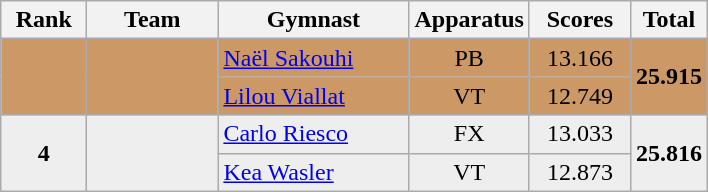<table style="text-align:center;" class="wikitable sortable">
<tr>
<th scope="col" style="width:50px;">Rank</th>
<th scope="col" style="width:80px;">Team</th>
<th scope="col" style="width:120px;">Gymnast</th>
<th scope="col" style="width:20px;">Apparatus</th>
<th scope="col" style="width:60px;">Scores</th>
<th>Total</th>
</tr>
<tr style="background:#CC9966;">
<td rowspan="2"><strong></strong></td>
<td rowspan="2" align="left"></td>
<td align="left"><a href='#'>Naël Sakouhi</a></td>
<td>PB</td>
<td>13.166</td>
<td rowspan="2"><strong>25.915</strong></td>
</tr>
<tr style="background:#CC9966;">
<td align="left"><a href='#'>Lilou Viallat</a></td>
<td>VT</td>
<td>12.749</td>
</tr>
<tr style="background:#EEE;">
<td rowspan="2"><strong>4</strong></td>
<td rowspan="2" align="left"></td>
<td align="left"><a href='#'>Carlo Riesco</a></td>
<td>FX</td>
<td>13.033</td>
<td rowspan="2"><strong>25.816</strong></td>
</tr>
<tr style="background:#EEE;">
<td align="left"><a href='#'>Kea Wasler</a></td>
<td>VT</td>
<td>12.873</td>
</tr>
</table>
